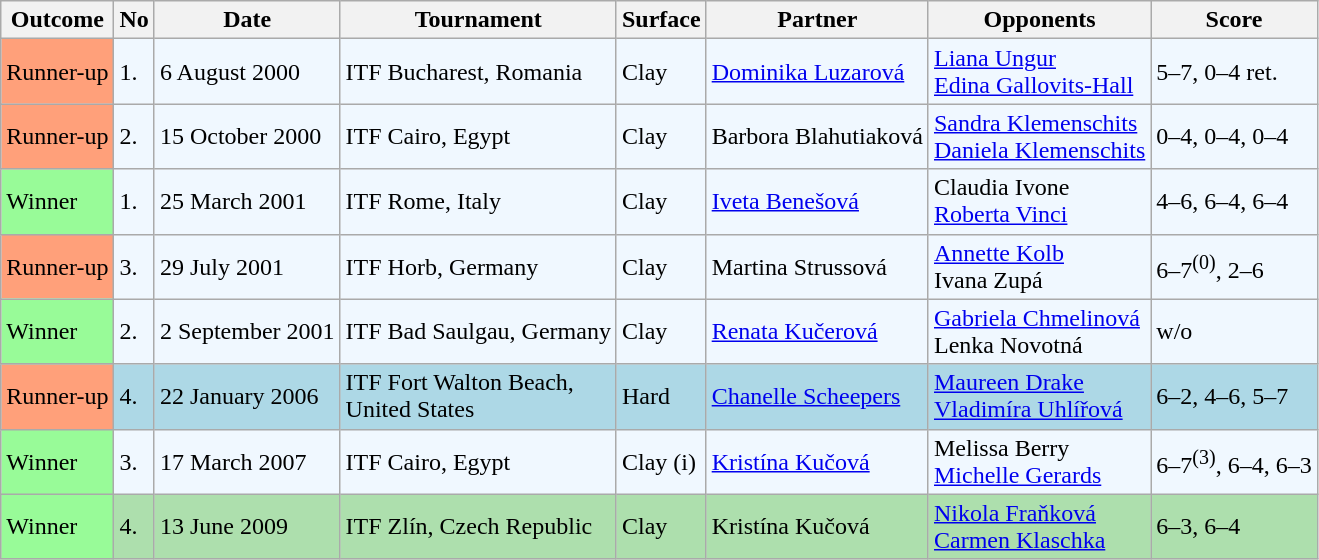<table class="sortable wikitable">
<tr>
<th>Outcome</th>
<th>No</th>
<th>Date</th>
<th>Tournament</th>
<th>Surface</th>
<th>Partner</th>
<th>Opponents</th>
<th class="unsortable">Score</th>
</tr>
<tr style="background:#f0f8ff;">
<td style="background:#ffa07a;">Runner-up</td>
<td>1.</td>
<td>6 August 2000</td>
<td>ITF Bucharest, Romania</td>
<td>Clay</td>
<td> <a href='#'>Dominika Luzarová</a></td>
<td> <a href='#'>Liana Ungur</a> <br>  <a href='#'>Edina Gallovits-Hall</a></td>
<td>5–7, 0–4 ret.</td>
</tr>
<tr style="background:#f0f8ff;">
<td style="background:#ffa07a;">Runner-up</td>
<td>2.</td>
<td>15 October 2000</td>
<td>ITF Cairo, Egypt</td>
<td>Clay</td>
<td> Barbora Blahutiaková</td>
<td> <a href='#'>Sandra Klemenschits</a> <br>  <a href='#'>Daniela Klemenschits</a></td>
<td>0–4, 0–4, 0–4</td>
</tr>
<tr style="background:#f0f8ff;">
<td style="background:#98fb98;">Winner</td>
<td>1.</td>
<td>25 March 2001</td>
<td>ITF Rome, Italy</td>
<td>Clay</td>
<td> <a href='#'>Iveta Benešová</a></td>
<td> Claudia Ivone <br>  <a href='#'>Roberta Vinci</a></td>
<td>4–6, 6–4, 6–4</td>
</tr>
<tr style="background:#f0f8ff;">
<td style="background:#ffa07a;">Runner-up</td>
<td>3.</td>
<td>29 July 2001</td>
<td>ITF Horb, Germany</td>
<td>Clay</td>
<td> Martina Strussová</td>
<td> <a href='#'>Annette Kolb</a> <br>  Ivana Zupá</td>
<td>6–7<sup>(0)</sup>, 2–6</td>
</tr>
<tr style="background:#f0f8ff;">
<td style="background:#98fb98;">Winner</td>
<td>2.</td>
<td>2 September 2001</td>
<td>ITF Bad Saulgau, Germany</td>
<td>Clay</td>
<td> <a href='#'>Renata Kučerová</a></td>
<td> <a href='#'>Gabriela Chmelinová</a> <br>  Lenka Novotná</td>
<td>w/o</td>
</tr>
<tr style="background:lightblue;">
<td style="background:#ffa07a;">Runner-up</td>
<td>4.</td>
<td>22 January 2006</td>
<td>ITF Fort Walton Beach, <br>United States</td>
<td>Hard</td>
<td> <a href='#'>Chanelle Scheepers</a></td>
<td> <a href='#'>Maureen Drake</a> <br>  <a href='#'>Vladimíra Uhlířová</a></td>
<td>6–2, 4–6, 5–7</td>
</tr>
<tr style="background:#f0f8ff;">
<td style="background:#98fb98;">Winner</td>
<td>3.</td>
<td>17 March 2007</td>
<td>ITF Cairo, Egypt</td>
<td>Clay (i)</td>
<td> <a href='#'>Kristína Kučová</a></td>
<td> Melissa Berry <br>  <a href='#'>Michelle Gerards</a></td>
<td>6–7<sup>(3)</sup>, 6–4, 6–3</td>
</tr>
<tr style="background:#addfad;">
<td style="background:#98fb98;">Winner</td>
<td>4.</td>
<td>13 June 2009</td>
<td>ITF Zlín, Czech Republic</td>
<td>Clay</td>
<td> Kristína Kučová</td>
<td> <a href='#'>Nikola Fraňková</a> <br>  <a href='#'>Carmen Klaschka</a></td>
<td>6–3, 6–4</td>
</tr>
</table>
